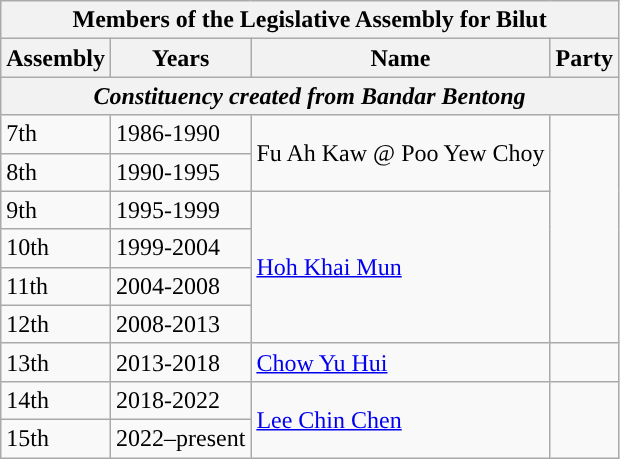<table class="wikitable">
<tr>
<th colspan="4">Members of the Legislative Assembly for Bilut</th>
</tr>
<tr>
<th>Assembly</th>
<th>Years</th>
<th>Name</th>
<th>Party</th>
</tr>
<tr>
<th colspan="4"><em>Constituency created from Bandar Bentong</em></th>
</tr>
<tr>
<td>7th</td>
<td>1986-1990</td>
<td rowspan="2">Fu Ah Kaw @ Poo Yew Choy</td>
<td rowspan="6"></td>
</tr>
<tr>
<td>8th</td>
<td>1990-1995</td>
</tr>
<tr>
<td>9th</td>
<td>1995-1999</td>
<td rowspan="4"><a href='#'>Hoh Khai Mun</a></td>
</tr>
<tr>
<td>10th</td>
<td>1999-2004</td>
</tr>
<tr>
<td>11th</td>
<td>2004-2008</td>
</tr>
<tr>
<td>12th</td>
<td>2008-2013</td>
</tr>
<tr>
<td>13th</td>
<td>2013-2018</td>
<td><a href='#'>Chow Yu Hui</a></td>
<td></td>
</tr>
<tr>
<td>14th</td>
<td>2018-2022</td>
<td rowspan="2"><a href='#'>Lee Chin Chen</a></td>
<td rowspan="2"></td>
</tr>
<tr>
<td>15th</td>
<td>2022–present</td>
</tr>
</table>
